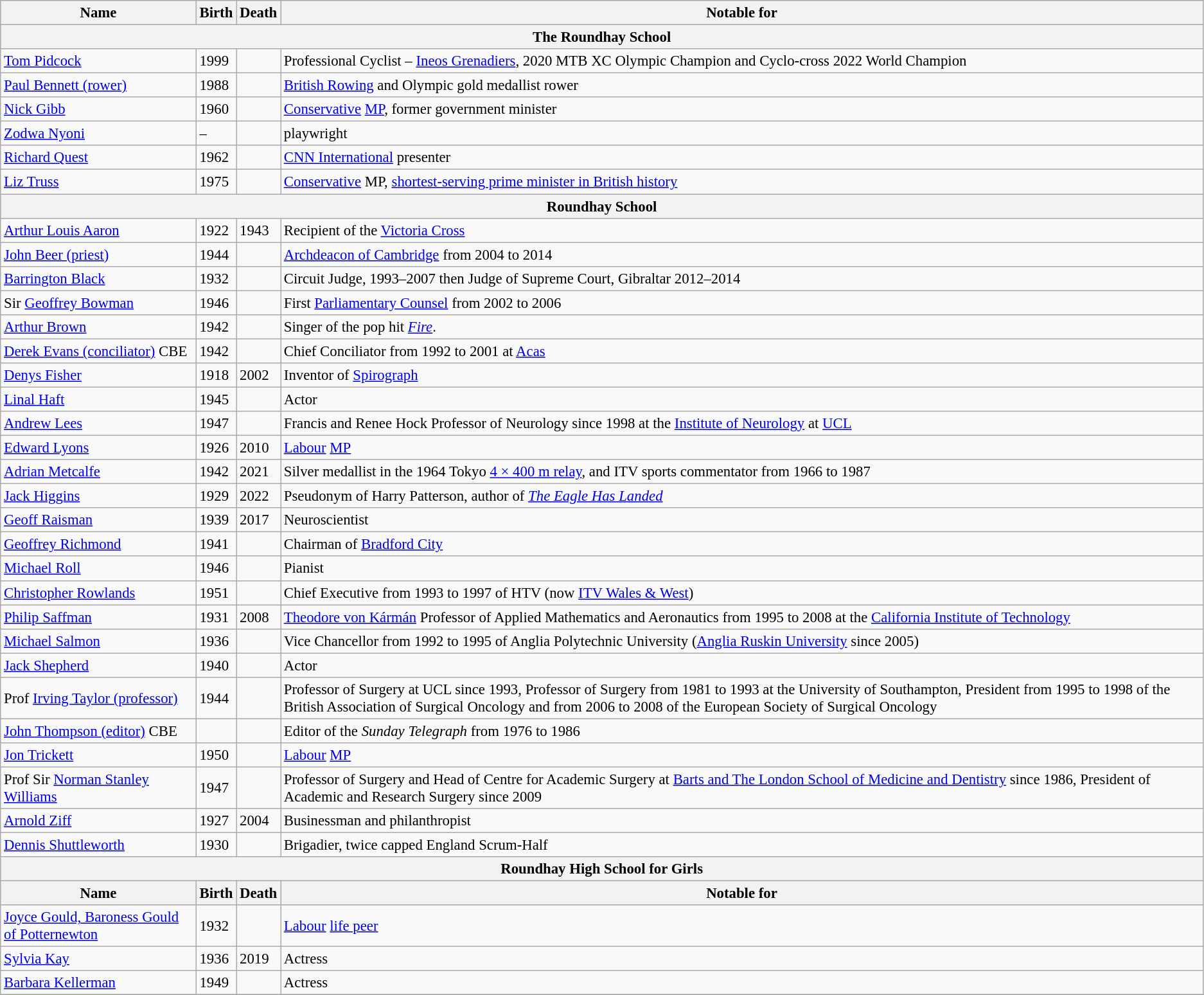<table class="wikitable sortable" style=" font-size: 95%;">
<tr>
<th>Name</th>
<th>Birth</th>
<th>Death</th>
<th>Notable for</th>
</tr>
<tr>
<th colspan=6 background=white><strong>The Roundhay School</strong></th>
</tr>
<tr>
<td><a href='#'>Tom Pidcock</a></td>
<td>1999</td>
<td></td>
<td>Professional Cyclist – <a href='#'>Ineos Grenadiers</a>, 2020 MTB XC Olympic Champion and Cyclo-cross 2022 World Champion</td>
</tr>
<tr>
<td><a href='#'>Paul Bennett (rower)</a></td>
<td>1988</td>
<td></td>
<td><a href='#'>British Rowing</a> and Olympic gold medallist rower</td>
</tr>
<tr>
<td><a href='#'>Nick Gibb</a></td>
<td>1960</td>
<td></td>
<td><a href='#'>Conservative</a> <a href='#'>MP</a>, former government minister</td>
</tr>
<tr>
<td><a href='#'>Zodwa Nyoni</a></td>
<td>–</td>
<td></td>
<td>playwright</td>
</tr>
<tr>
<td><a href='#'>Richard Quest</a></td>
<td>1962</td>
<td></td>
<td><a href='#'>CNN International</a> presenter</td>
</tr>
<tr>
<td><a href='#'>Liz Truss</a></td>
<td>1975</td>
<td></td>
<td><a href='#'>Conservative</a> MP, <a href='#'>shortest-serving prime minister in British history</a></td>
</tr>
<tr>
<th colspan=6 background=white><strong>Roundhay School</strong></th>
</tr>
<tr>
<td><a href='#'>Arthur Louis Aaron</a></td>
<td>1922</td>
<td>1943</td>
<td>Recipient of the <a href='#'>Victoria Cross</a></td>
</tr>
<tr>
<td><a href='#'>John Beer (priest)</a></td>
<td>1944</td>
<td></td>
<td><a href='#'>Archdeacon of Cambridge</a> from 2004 to 2014</td>
</tr>
<tr>
<td><a href='#'>Barrington Black</a></td>
<td>1932</td>
<td></td>
<td>Circuit Judge, 1993–2007  then Judge of Supreme Court, Gibraltar 2012–2014</td>
</tr>
<tr>
<td>Sir <a href='#'>Geoffrey Bowman</a></td>
<td>1946</td>
<td></td>
<td>First <a href='#'>Parliamentary Counsel</a> from 2002 to 2006</td>
</tr>
<tr>
<td><a href='#'>Arthur Brown</a></td>
<td>1942</td>
<td></td>
<td>Singer of the pop hit <em><a href='#'>Fire</a></em>.</td>
</tr>
<tr>
<td><a href='#'>Derek Evans (conciliator)</a> CBE</td>
<td>1942</td>
<td></td>
<td>Chief Conciliator from 1992 to 2001 at <a href='#'>Acas</a></td>
</tr>
<tr>
<td><a href='#'>Denys Fisher</a></td>
<td>1918</td>
<td>2002</td>
<td>Inventor of <a href='#'>Spirograph</a></td>
</tr>
<tr>
<td><a href='#'>Linal Haft</a></td>
<td>1945</td>
<td></td>
<td>Actor</td>
</tr>
<tr>
<td><a href='#'>Andrew Lees</a></td>
<td>1947</td>
<td></td>
<td>Francis and Renee Hock Professor of Neurology since 1998 at the <a href='#'>Institute of Neurology</a> at <a href='#'>UCL</a></td>
</tr>
<tr>
<td><a href='#'>Edward Lyons</a></td>
<td>1926</td>
<td>2010</td>
<td><a href='#'>Labour</a> <a href='#'>MP</a></td>
</tr>
<tr>
<td><a href='#'>Adrian Metcalfe</a></td>
<td>1942</td>
<td>2021</td>
<td>Silver medallist in the 1964 Tokyo <a href='#'>4 × 400 m relay</a>, and ITV sports commentator from 1966 to 1987</td>
</tr>
<tr>
<td><a href='#'>Jack Higgins</a></td>
<td>1929</td>
<td>2022</td>
<td>Pseudonym of Harry Patterson, author of <em><a href='#'>The Eagle Has Landed</a></em></td>
</tr>
<tr>
<td><a href='#'>Geoff Raisman</a></td>
<td>1939</td>
<td>2017</td>
<td>Neuroscientist</td>
</tr>
<tr>
<td><a href='#'>Geoffrey Richmond</a></td>
<td>1941</td>
<td></td>
<td>Chairman of <a href='#'>Bradford City</a></td>
</tr>
<tr>
<td><a href='#'>Michael Roll</a></td>
<td>1946</td>
<td></td>
<td>Pianist</td>
</tr>
<tr>
<td><a href='#'>Christopher Rowlands</a></td>
<td>1951</td>
<td></td>
<td>Chief Executive from 1993 to 1997 of HTV (now <a href='#'>ITV Wales & West</a>)</td>
</tr>
<tr>
<td><a href='#'>Philip Saffman</a></td>
<td>1931</td>
<td>2008</td>
<td><a href='#'>Theodore von Kármán</a> Professor of Applied Mathematics and Aeronautics from 1995 to 2008 at the <a href='#'>California Institute of Technology</a></td>
</tr>
<tr>
<td><a href='#'>Michael Salmon</a></td>
<td>1936</td>
<td></td>
<td>Vice Chancellor from 1992 to 1995 of Anglia Polytechnic University (<a href='#'>Anglia Ruskin University</a> since 2005)</td>
</tr>
<tr>
<td><a href='#'>Jack Shepherd</a></td>
<td>1940</td>
<td></td>
<td>Actor</td>
</tr>
<tr>
<td>Prof <a href='#'>Irving Taylor (professor)</a></td>
<td>1944</td>
<td></td>
<td>Professor of Surgery at UCL since 1993, Professor of Surgery from 1981 to 1993 at the University of Southampton, President from 1995 to 1998 of the British Association of Surgical Oncology and from 2006 to 2008 of the European Society of Surgical Oncology</td>
</tr>
<tr>
<td><a href='#'>John Thompson (editor)</a> CBE</td>
<td></td>
<td></td>
<td>Editor of the <em>Sunday Telegraph</em> from 1976 to 1986</td>
</tr>
<tr>
<td><a href='#'>Jon Trickett</a></td>
<td>1950</td>
<td></td>
<td><a href='#'>Labour</a> <a href='#'>MP</a></td>
</tr>
<tr>
<td>Prof Sir <a href='#'>Norman Stanley Williams</a></td>
<td>1947</td>
<td></td>
<td>Professor of Surgery and Head of Centre for Academic Surgery at <a href='#'>Barts and The London School of Medicine and Dentistry</a> since 1986, President of Academic and Research Surgery since 2009</td>
</tr>
<tr>
<td><a href='#'>Arnold Ziff</a></td>
<td>1927</td>
<td>2004</td>
<td>Businessman and philanthropist</td>
</tr>
<tr>
<td><a href='#'>Dennis Shuttleworth</a></td>
<td>1930</td>
<td></td>
<td>Brigadier, twice capped England Scrum-Half</td>
</tr>
<tr>
<th colspan=6 background=white><strong>Roundhay High School for Girls</strong></th>
</tr>
<tr>
<th>Name</th>
<th>Birth</th>
<th>Death</th>
<th>Notable for</th>
</tr>
<tr>
<td><a href='#'>Joyce Gould, Baroness Gould of Potternewton</a></td>
<td>1932</td>
<td></td>
<td><a href='#'>Labour</a> <a href='#'>life peer</a></td>
</tr>
<tr>
<td><a href='#'>Sylvia Kay</a></td>
<td>1936</td>
<td>2019</td>
<td>Actress</td>
</tr>
<tr>
<td><a href='#'>Barbara Kellerman</a></td>
<td>1949</td>
<td></td>
<td>Actress</td>
</tr>
<tr>
</tr>
</table>
